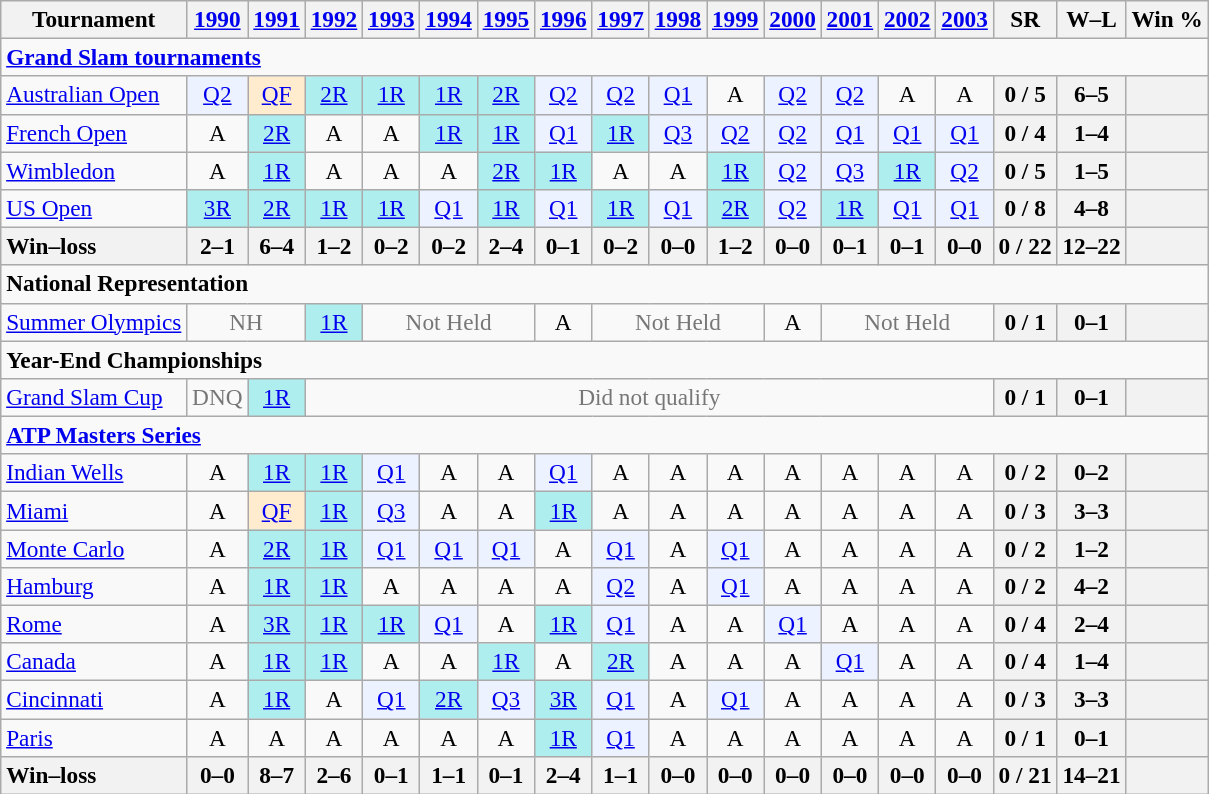<table class=wikitable style=text-align:center;font-size:97%>
<tr>
<th>Tournament</th>
<th><a href='#'>1990</a></th>
<th><a href='#'>1991</a></th>
<th><a href='#'>1992</a></th>
<th><a href='#'>1993</a></th>
<th><a href='#'>1994</a></th>
<th><a href='#'>1995</a></th>
<th><a href='#'>1996</a></th>
<th><a href='#'>1997</a></th>
<th><a href='#'>1998</a></th>
<th><a href='#'>1999</a></th>
<th><a href='#'>2000</a></th>
<th><a href='#'>2001</a></th>
<th><a href='#'>2002</a></th>
<th><a href='#'>2003</a></th>
<th>SR</th>
<th>W–L</th>
<th>Win %</th>
</tr>
<tr>
<td colspan=23 align=left><strong><a href='#'>Grand Slam tournaments</a></strong></td>
</tr>
<tr>
<td align=left><a href='#'>Australian Open</a></td>
<td bgcolor=ecf2ff><a href='#'>Q2</a></td>
<td bgcolor=ffebcd><a href='#'>QF</a></td>
<td bgcolor=afeeee><a href='#'>2R</a></td>
<td bgcolor=afeeee><a href='#'>1R</a></td>
<td bgcolor=afeeee><a href='#'>1R</a></td>
<td bgcolor=afeeee><a href='#'>2R</a></td>
<td bgcolor=ecf2ff><a href='#'>Q2</a></td>
<td bgcolor=ecf2ff><a href='#'>Q2</a></td>
<td bgcolor=ecf2ff><a href='#'>Q1</a></td>
<td>A</td>
<td bgcolor=ecf2ff><a href='#'>Q2</a></td>
<td bgcolor=ecf2ff><a href='#'>Q2</a></td>
<td>A</td>
<td>A</td>
<th>0 / 5</th>
<th>6–5</th>
<th></th>
</tr>
<tr>
<td align=left><a href='#'>French Open</a></td>
<td>A</td>
<td bgcolor=afeeee><a href='#'>2R</a></td>
<td>A</td>
<td>A</td>
<td bgcolor=afeeee><a href='#'>1R</a></td>
<td bgcolor=afeeee><a href='#'>1R</a></td>
<td bgcolor=ecf2ff><a href='#'>Q1</a></td>
<td bgcolor=afeeee><a href='#'>1R</a></td>
<td bgcolor=ecf2ff><a href='#'>Q3</a></td>
<td bgcolor=ecf2ff><a href='#'>Q2</a></td>
<td bgcolor=ecf2ff><a href='#'>Q2</a></td>
<td bgcolor=ecf2ff><a href='#'>Q1</a></td>
<td bgcolor=ecf2ff><a href='#'>Q1</a></td>
<td bgcolor=ecf2ff><a href='#'>Q1</a></td>
<th>0 / 4</th>
<th>1–4</th>
<th></th>
</tr>
<tr>
<td align=left><a href='#'>Wimbledon</a></td>
<td>A</td>
<td bgcolor=afeeee><a href='#'>1R</a></td>
<td>A</td>
<td>A</td>
<td>A</td>
<td bgcolor=afeeee><a href='#'>2R</a></td>
<td bgcolor=afeeee><a href='#'>1R</a></td>
<td>A</td>
<td>A</td>
<td bgcolor=afeeee><a href='#'>1R</a></td>
<td bgcolor=ecf2ff><a href='#'>Q2</a></td>
<td bgcolor=ecf2ff><a href='#'>Q3</a></td>
<td bgcolor=afeeee><a href='#'>1R</a></td>
<td bgcolor=ecf2ff><a href='#'>Q2</a></td>
<th>0 / 5</th>
<th>1–5</th>
<th></th>
</tr>
<tr>
<td align=left><a href='#'>US Open</a></td>
<td bgcolor=afeeee><a href='#'>3R</a></td>
<td bgcolor=afeeee><a href='#'>2R</a></td>
<td bgcolor=afeeee><a href='#'>1R</a></td>
<td bgcolor=afeeee><a href='#'>1R</a></td>
<td bgcolor=ecf2ff><a href='#'>Q1</a></td>
<td bgcolor=afeeee><a href='#'>1R</a></td>
<td bgcolor=ecf2ff><a href='#'>Q1</a></td>
<td bgcolor=afeeee><a href='#'>1R</a></td>
<td bgcolor=ecf2ff><a href='#'>Q1</a></td>
<td bgcolor=afeeee><a href='#'>2R</a></td>
<td bgcolor=ecf2ff><a href='#'>Q2</a></td>
<td bgcolor=afeeee><a href='#'>1R</a></td>
<td bgcolor=ecf2ff><a href='#'>Q1</a></td>
<td bgcolor=ecf2ff><a href='#'>Q1</a></td>
<th>0 / 8</th>
<th>4–8</th>
<th></th>
</tr>
<tr>
<th style=text-align:left>Win–loss</th>
<th>2–1</th>
<th>6–4</th>
<th>1–2</th>
<th>0–2</th>
<th>0–2</th>
<th>2–4</th>
<th>0–1</th>
<th>0–2</th>
<th>0–0</th>
<th>1–2</th>
<th>0–0</th>
<th>0–1</th>
<th>0–1</th>
<th>0–0</th>
<th>0 / 22</th>
<th>12–22</th>
<th></th>
</tr>
<tr>
<td colspan=23 align=left><strong>National Representation</strong></td>
</tr>
<tr>
<td align=left><a href='#'>Summer Olympics</a></td>
<td colspan=2 style=color:#767676>NH</td>
<td bgcolor=afeeee><a href='#'>1R</a></td>
<td colspan=3 style=color:#767676>Not Held</td>
<td>A</td>
<td colspan=3 style=color:#767676>Not Held</td>
<td>A</td>
<td colspan=3 style=color:#767676>Not Held</td>
<th>0 / 1</th>
<th>0–1</th>
<th></th>
</tr>
<tr>
<td colspan=23 align=left><strong>Year-End Championships</strong></td>
</tr>
<tr>
<td align=left><a href='#'>Grand Slam Cup</a></td>
<td colspan=1 style=color:#767676>DNQ</td>
<td bgcolor=afeeee><a href='#'>1R</a></td>
<td colspan=12 style=color:#767676>Did not qualify</td>
<th>0 / 1</th>
<th>0–1</th>
<th></th>
</tr>
<tr>
<td colspan=23 align=left><strong><a href='#'>ATP Masters Series</a></strong></td>
</tr>
<tr>
<td align=left><a href='#'>Indian Wells</a></td>
<td>A</td>
<td bgcolor=afeeee><a href='#'>1R</a></td>
<td bgcolor=afeeee><a href='#'>1R</a></td>
<td bgcolor=ecf2ff><a href='#'>Q1</a></td>
<td>A</td>
<td>A</td>
<td bgcolor=ecf2ff><a href='#'>Q1</a></td>
<td>A</td>
<td>A</td>
<td>A</td>
<td>A</td>
<td>A</td>
<td>A</td>
<td>A</td>
<th>0 / 2</th>
<th>0–2</th>
<th></th>
</tr>
<tr>
<td align=left><a href='#'>Miami</a></td>
<td>A</td>
<td bgcolor=ffebcd><a href='#'>QF</a></td>
<td bgcolor=afeeee><a href='#'>1R</a></td>
<td bgcolor=ecf2ff><a href='#'>Q3</a></td>
<td>A</td>
<td>A</td>
<td bgcolor=afeeee><a href='#'>1R</a></td>
<td>A</td>
<td>A</td>
<td>A</td>
<td>A</td>
<td>A</td>
<td>A</td>
<td>A</td>
<th>0 / 3</th>
<th>3–3</th>
<th></th>
</tr>
<tr>
<td align=left><a href='#'>Monte Carlo</a></td>
<td>A</td>
<td bgcolor=afeeee><a href='#'>2R</a></td>
<td bgcolor=afeeee><a href='#'>1R</a></td>
<td bgcolor=ecf2ff><a href='#'>Q1</a></td>
<td bgcolor=ecf2ff><a href='#'>Q1</a></td>
<td bgcolor=ecf2ff><a href='#'>Q1</a></td>
<td>A</td>
<td bgcolor=ecf2ff><a href='#'>Q1</a></td>
<td>A</td>
<td bgcolor=ecf2ff><a href='#'>Q1</a></td>
<td>A</td>
<td>A</td>
<td>A</td>
<td>A</td>
<th>0 / 2</th>
<th>1–2</th>
<th></th>
</tr>
<tr>
<td align=left><a href='#'>Hamburg</a></td>
<td>A</td>
<td bgcolor=afeeee><a href='#'>1R</a></td>
<td bgcolor=afeeee><a href='#'>1R</a></td>
<td>A</td>
<td>A</td>
<td>A</td>
<td>A</td>
<td bgcolor=ecf2ff><a href='#'>Q2</a></td>
<td>A</td>
<td bgcolor=ecf2ff><a href='#'>Q1</a></td>
<td>A</td>
<td>A</td>
<td>A</td>
<td>A</td>
<th>0 / 2</th>
<th>4–2</th>
<th></th>
</tr>
<tr>
<td align=left><a href='#'>Rome</a></td>
<td>A</td>
<td bgcolor=afeeee><a href='#'>3R</a></td>
<td bgcolor=afeeee><a href='#'>1R</a></td>
<td bgcolor=afeeee><a href='#'>1R</a></td>
<td bgcolor=ecf2ff><a href='#'>Q1</a></td>
<td>A</td>
<td bgcolor=afeeee><a href='#'>1R</a></td>
<td bgcolor=ecf2ff><a href='#'>Q1</a></td>
<td>A</td>
<td>A</td>
<td bgcolor=ecf2ff><a href='#'>Q1</a></td>
<td>A</td>
<td>A</td>
<td>A</td>
<th>0 / 4</th>
<th>2–4</th>
<th></th>
</tr>
<tr>
<td align=left><a href='#'>Canada</a></td>
<td>A</td>
<td bgcolor=afeeee><a href='#'>1R</a></td>
<td bgcolor=afeeee><a href='#'>1R</a></td>
<td>A</td>
<td>A</td>
<td bgcolor=afeeee><a href='#'>1R</a></td>
<td>A</td>
<td bgcolor=afeeee><a href='#'>2R</a></td>
<td>A</td>
<td>A</td>
<td>A</td>
<td bgcolor=ecf2ff><a href='#'>Q1</a></td>
<td>A</td>
<td>A</td>
<th>0 / 4</th>
<th>1–4</th>
<th></th>
</tr>
<tr>
<td align=left><a href='#'>Cincinnati</a></td>
<td>A</td>
<td bgcolor=afeeee><a href='#'>1R</a></td>
<td>A</td>
<td bgcolor=ecf2ff><a href='#'>Q1</a></td>
<td bgcolor=afeeee><a href='#'>2R</a></td>
<td bgcolor=ecf2ff><a href='#'>Q3</a></td>
<td bgcolor=afeeee><a href='#'>3R</a></td>
<td bgcolor=ecf2ff><a href='#'>Q1</a></td>
<td>A</td>
<td bgcolor=ecf2ff><a href='#'>Q1</a></td>
<td>A</td>
<td>A</td>
<td>A</td>
<td>A</td>
<th>0 / 3</th>
<th>3–3</th>
<th></th>
</tr>
<tr>
<td align=left><a href='#'>Paris</a></td>
<td>A</td>
<td>A</td>
<td>A</td>
<td>A</td>
<td>A</td>
<td>A</td>
<td bgcolor=afeeee><a href='#'>1R</a></td>
<td bgcolor=ecf2ff><a href='#'>Q1</a></td>
<td>A</td>
<td>A</td>
<td>A</td>
<td>A</td>
<td>A</td>
<td>A</td>
<th>0 / 1</th>
<th>0–1</th>
<th></th>
</tr>
<tr>
<th style=text-align:left>Win–loss</th>
<th>0–0</th>
<th>8–7</th>
<th>2–6</th>
<th>0–1</th>
<th>1–1</th>
<th>0–1</th>
<th>2–4</th>
<th>1–1</th>
<th>0–0</th>
<th>0–0</th>
<th>0–0</th>
<th>0–0</th>
<th>0–0</th>
<th>0–0</th>
<th>0 / 21</th>
<th>14–21</th>
<th></th>
</tr>
</table>
